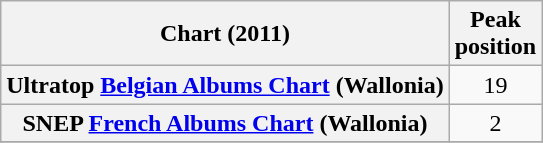<table class="wikitable sortable plainrowheaders" border="1">
<tr>
<th scope="col">Chart (2011)</th>
<th scope="col">Peak<br>position</th>
</tr>
<tr>
<th scope="row">Ultratop <a href='#'>Belgian Albums Chart</a> (Wallonia)</th>
<td align="center">19</td>
</tr>
<tr>
<th scope="row">SNEP <a href='#'>French Albums Chart</a> (Wallonia)</th>
<td align="center">2</td>
</tr>
<tr>
</tr>
</table>
